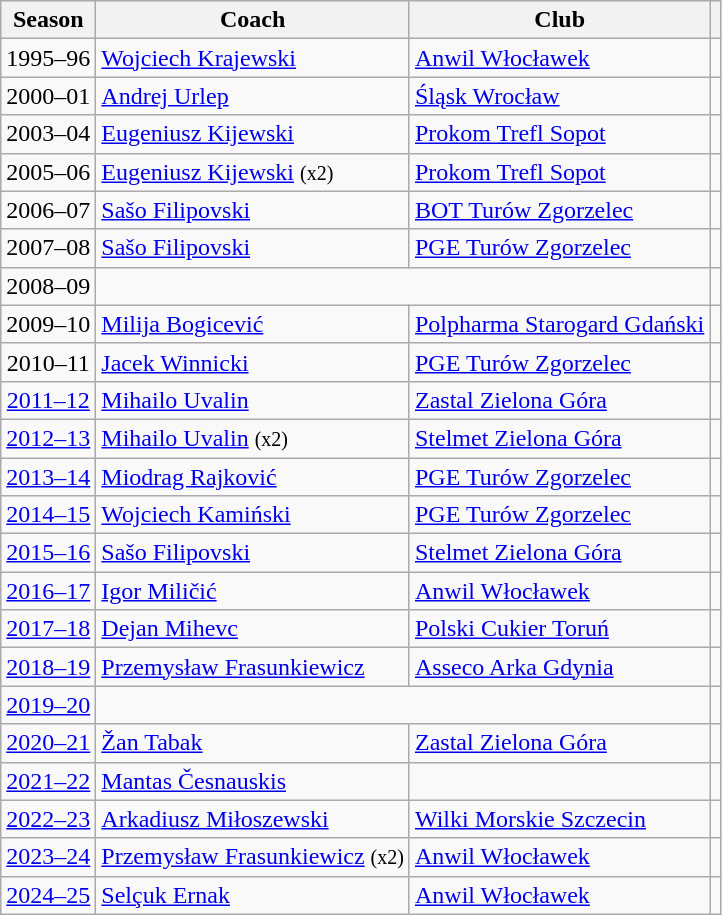<table class="wikitable sortable"  | float=center>
<tr>
<th scope="col">Season</th>
<th scope="col">Coach</th>
<th scope="col">Club</th>
<th scope="col"></th>
</tr>
<tr>
<td align=center>1995–96</td>
<td> <a href='#'>Wojciech Krajewski</a></td>
<td><a href='#'>Anwil Włocławek</a></td>
<td align=center></td>
</tr>
<tr>
<td align=center>2000–01</td>
<td> <a href='#'>Andrej Urlep</a></td>
<td><a href='#'>Śląsk Wrocław</a></td>
<td align=center></td>
</tr>
<tr>
<td align=center>2003–04</td>
<td> <a href='#'>Eugeniusz Kijewski</a></td>
<td><a href='#'>Prokom Trefl Sopot</a></td>
<td align=center></td>
</tr>
<tr>
<td align=center>2005–06</td>
<td> <a href='#'>Eugeniusz Kijewski</a> <small>(x2)</small></td>
<td><a href='#'>Prokom Trefl Sopot</a></td>
<td align=center></td>
</tr>
<tr>
<td align=center>2006–07</td>
<td> <a href='#'>Sašo Filipovski</a></td>
<td><a href='#'>BOT Turów Zgorzelec</a></td>
<td align=center></td>
</tr>
<tr>
<td align=center>2007–08</td>
<td> <a href='#'>Sašo Filipovski</a></td>
<td><a href='#'>PGE Turów Zgorzelec</a></td>
<td align=center></td>
</tr>
<tr>
<td align=center>2008–09</td>
<td !scope="row" colspan=2></td>
<td align=center></td>
</tr>
<tr>
<td align=center>2009–10</td>
<td> <a href='#'>Milija Bogicević</a></td>
<td><a href='#'>Polpharma Starogard Gdański</a></td>
<td align=center></td>
</tr>
<tr>
<td align=center>2010–11</td>
<td> <a href='#'>Jacek Winnicki</a></td>
<td><a href='#'>PGE Turów Zgorzelec</a></td>
<td align=center></td>
</tr>
<tr>
<td align=center><a href='#'>2011–12</a></td>
<td>  <a href='#'>Mihailo Uvalin</a></td>
<td><a href='#'>Zastal Zielona Góra</a></td>
<td align=center></td>
</tr>
<tr>
<td align=center><a href='#'>2012–13</a></td>
<td> <a href='#'>Mihailo Uvalin</a>  <small>(x2)</small></td>
<td><a href='#'>Stelmet Zielona Góra</a></td>
<td align=center></td>
</tr>
<tr>
<td align=center><a href='#'>2013–14</a></td>
<td>  <a href='#'>Miodrag Rajković</a></td>
<td><a href='#'>PGE Turów Zgorzelec</a></td>
<td align=center></td>
</tr>
<tr>
<td align=center><a href='#'>2014–15</a></td>
<td> <a href='#'>Wojciech Kamiński</a></td>
<td><a href='#'>PGE Turów Zgorzelec</a></td>
<td align=center></td>
</tr>
<tr>
<td align=center><a href='#'>2015–16</a></td>
<td> <a href='#'>Sašo Filipovski</a></td>
<td><a href='#'>Stelmet Zielona Góra</a></td>
<td align=center></td>
</tr>
<tr>
<td align=center><a href='#'>2016–17</a></td>
<td> <a href='#'>Igor Miličić</a></td>
<td><a href='#'>Anwil Włocławek</a></td>
<td align=center></td>
</tr>
<tr>
<td align=center><a href='#'>2017–18</a></td>
<td> <a href='#'>Dejan Mihevc</a></td>
<td><a href='#'>Polski Cukier Toruń</a></td>
<td align=center></td>
</tr>
<tr>
<td align=center><a href='#'>2018–19</a></td>
<td> <a href='#'>Przemysław Frasunkiewicz</a></td>
<td><a href='#'>Asseco Arka Gdynia</a></td>
<td align=center></td>
</tr>
<tr>
<td align=center><a href='#'>2019–20</a></td>
<td !scope="row" colspan=2></td>
<td align=center></td>
</tr>
<tr>
<td align=center><a href='#'>2020–21</a></td>
<td> <a href='#'>Žan Tabak</a></td>
<td><a href='#'>Zastal Zielona Góra</a></td>
<td align=center></td>
</tr>
<tr>
<td align=center><a href='#'>2021–22</a></td>
<td> <a href='#'>Mantas Česnauskis</a></td>
<td></td>
<td align=center></td>
</tr>
<tr>
<td align=center><a href='#'>2022–23</a></td>
<td> <a href='#'>Arkadiusz Miłoszewski</a></td>
<td><a href='#'>Wilki Morskie Szczecin</a></td>
<td></td>
</tr>
<tr>
<td align=center><a href='#'>2023–24</a></td>
<td> <a href='#'>Przemysław Frasunkiewicz</a> <small>(x2)</small></td>
<td><a href='#'>Anwil Włocławek</a></td>
<td></td>
</tr>
<tr>
<td align=center><a href='#'>2024–25</a></td>
<td> <a href='#'>Selçuk Ernak</a></td>
<td><a href='#'>Anwil Włocławek</a></td>
<td></td>
</tr>
</table>
